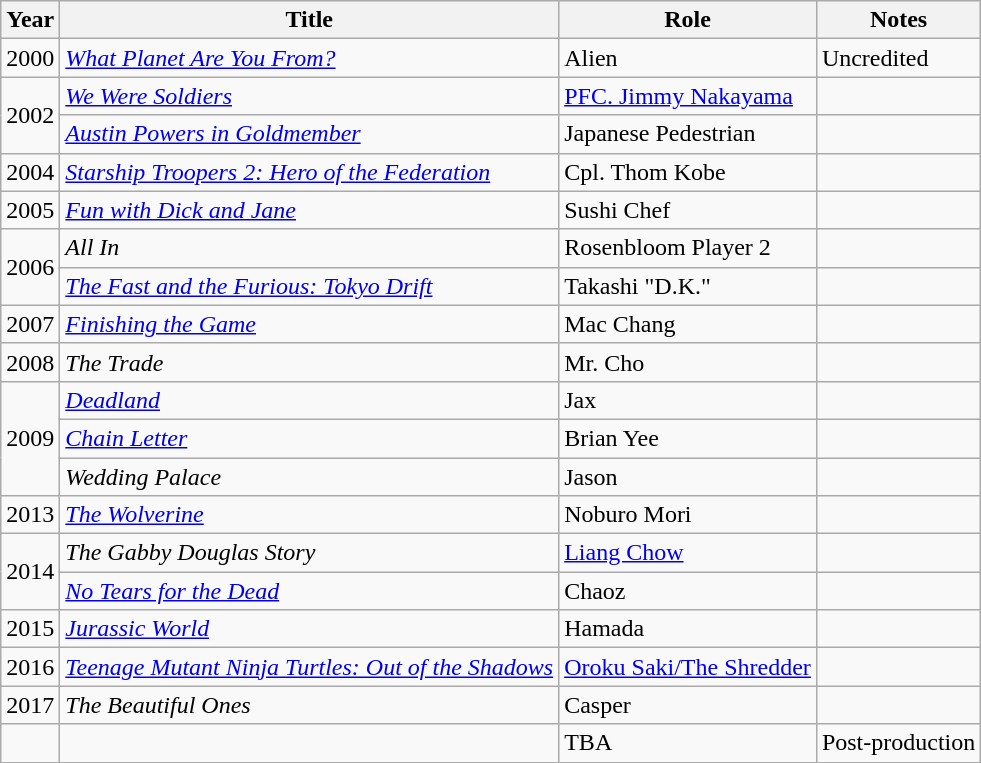<table class="wikitable sortable">
<tr>
<th>Year</th>
<th>Title</th>
<th>Role</th>
<th class="unsortable">Notes</th>
</tr>
<tr>
<td>2000</td>
<td><em><a href='#'>What Planet Are You From?</a></em></td>
<td>Alien</td>
<td>Uncredited</td>
</tr>
<tr>
<td rowspan="2">2002</td>
<td><em><a href='#'>We Were Soldiers</a></em></td>
<td><a href='#'>PFC. Jimmy Nakayama</a></td>
<td></td>
</tr>
<tr>
<td><em><a href='#'>Austin Powers in Goldmember</a></em></td>
<td>Japanese Pedestrian</td>
<td></td>
</tr>
<tr>
<td>2004</td>
<td><em><a href='#'>Starship Troopers 2: Hero of the Federation</a></em></td>
<td>Cpl. Thom Kobe</td>
<td></td>
</tr>
<tr>
<td>2005</td>
<td><em><a href='#'>Fun with Dick and Jane</a></em></td>
<td>Sushi Chef</td>
<td></td>
</tr>
<tr>
<td rowspan=2>2006</td>
<td><em>All In</em></td>
<td>Rosenbloom Player 2</td>
<td></td>
</tr>
<tr>
<td><em><a href='#'>The Fast and the Furious: Tokyo Drift</a></em></td>
<td>Takashi "D.K."</td>
<td></td>
</tr>
<tr>
<td>2007</td>
<td><em><a href='#'>Finishing the Game</a></em></td>
<td>Mac Chang</td>
<td></td>
</tr>
<tr>
<td>2008</td>
<td><em>The Trade</em></td>
<td>Mr. Cho</td>
<td></td>
</tr>
<tr>
<td rowspan=3>2009</td>
<td><em><a href='#'>Deadland</a></em></td>
<td>Jax</td>
<td></td>
</tr>
<tr>
<td><em><a href='#'>Chain Letter</a></em></td>
<td>Brian Yee</td>
<td></td>
</tr>
<tr>
<td><em>Wedding Palace</em></td>
<td>Jason</td>
<td></td>
</tr>
<tr>
<td>2013</td>
<td><em><a href='#'>The Wolverine</a></em></td>
<td>Noburo Mori</td>
<td></td>
</tr>
<tr>
<td rowspan=2>2014</td>
<td><em>The Gabby Douglas Story</em></td>
<td><a href='#'>Liang Chow</a></td>
<td></td>
</tr>
<tr>
<td><em><a href='#'>No Tears for the Dead</a></em></td>
<td>Chaoz</td>
<td></td>
</tr>
<tr>
<td>2015</td>
<td><em><a href='#'>Jurassic World</a></em></td>
<td>Hamada</td>
<td></td>
</tr>
<tr>
<td>2016</td>
<td><em><a href='#'>Teenage Mutant Ninja Turtles: Out of the Shadows</a></em></td>
<td><a href='#'>Oroku Saki/The Shredder</a></td>
<td></td>
</tr>
<tr>
<td>2017</td>
<td><em>The Beautiful Ones</em></td>
<td>Casper</td>
<td></td>
</tr>
<tr>
<td></td>
<td></td>
<td>TBA</td>
<td>Post-production</td>
</tr>
</table>
